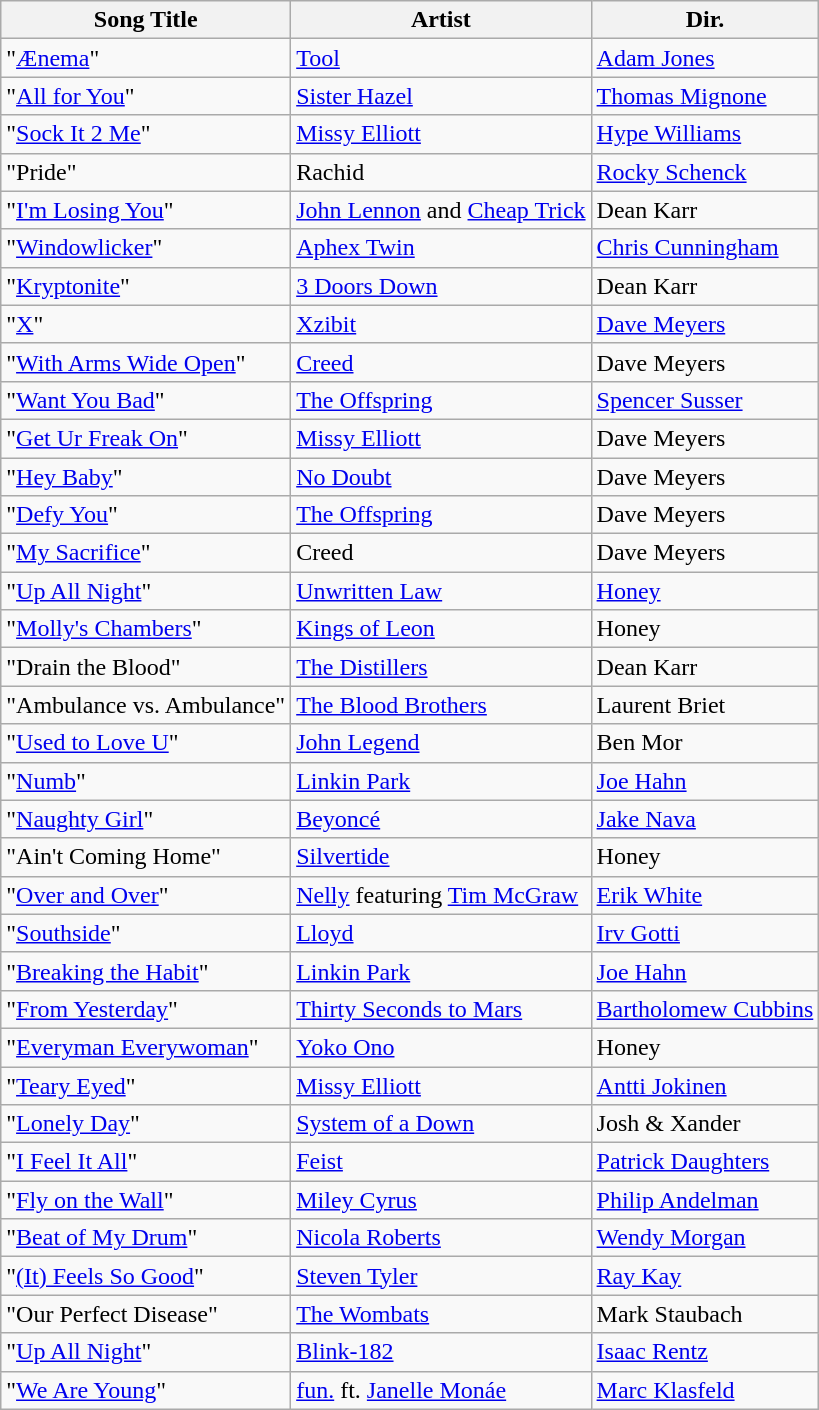<table class="wikitable sortable">
<tr>
<th>Song Title</th>
<th>Artist</th>
<th>Dir.</th>
</tr>
<tr>
<td>"<a href='#'>Ænema</a>"</td>
<td><a href='#'>Tool</a></td>
<td><a href='#'>Adam Jones</a></td>
</tr>
<tr>
<td>"<a href='#'>All for You</a>"</td>
<td><a href='#'>Sister Hazel</a></td>
<td><a href='#'>Thomas Mignone</a></td>
</tr>
<tr>
<td>"<a href='#'>Sock It 2 Me</a>"</td>
<td><a href='#'>Missy Elliott</a></td>
<td><a href='#'>Hype Williams</a></td>
</tr>
<tr>
<td>"Pride"</td>
<td>Rachid</td>
<td><a href='#'>Rocky Schenck</a></td>
</tr>
<tr>
<td>"<a href='#'>I'm Losing You</a>"</td>
<td><a href='#'>John Lennon</a> and <a href='#'>Cheap Trick</a></td>
<td>Dean Karr</td>
</tr>
<tr>
<td>"<a href='#'>Windowlicker</a>"</td>
<td><a href='#'>Aphex Twin</a></td>
<td><a href='#'>Chris Cunningham</a></td>
</tr>
<tr>
<td>"<a href='#'>Kryptonite</a>"</td>
<td><a href='#'>3 Doors Down</a></td>
<td>Dean Karr</td>
</tr>
<tr>
<td>"<a href='#'>X</a>"</td>
<td><a href='#'>Xzibit</a></td>
<td><a href='#'>Dave Meyers</a></td>
</tr>
<tr>
<td>"<a href='#'>With Arms Wide Open</a>"</td>
<td><a href='#'>Creed</a></td>
<td>Dave Meyers</td>
</tr>
<tr>
<td>"<a href='#'>Want You Bad</a>"</td>
<td><a href='#'>The Offspring</a></td>
<td><a href='#'>Spencer Susser</a></td>
</tr>
<tr>
<td>"<a href='#'>Get Ur Freak On</a>"</td>
<td><a href='#'>Missy Elliott</a></td>
<td>Dave Meyers</td>
</tr>
<tr>
<td>"<a href='#'>Hey Baby</a>"</td>
<td><a href='#'>No Doubt</a></td>
<td>Dave Meyers</td>
</tr>
<tr>
<td>"<a href='#'>Defy You</a>"</td>
<td><a href='#'>The Offspring</a></td>
<td>Dave Meyers</td>
</tr>
<tr>
<td>"<a href='#'>My Sacrifice</a>"</td>
<td>Creed</td>
<td>Dave Meyers</td>
</tr>
<tr>
<td>"<a href='#'>Up All Night</a>"</td>
<td><a href='#'>Unwritten Law</a></td>
<td><a href='#'>Honey</a></td>
</tr>
<tr>
<td>"<a href='#'>Molly's Chambers</a>"</td>
<td><a href='#'>Kings of Leon</a></td>
<td>Honey</td>
</tr>
<tr>
<td>"Drain the Blood"</td>
<td><a href='#'>The Distillers</a></td>
<td>Dean Karr</td>
</tr>
<tr>
<td>"Ambulance vs. Ambulance"</td>
<td><a href='#'>The Blood Brothers</a></td>
<td>Laurent Briet</td>
</tr>
<tr>
<td>"<a href='#'>Used to Love U</a>"</td>
<td><a href='#'>John Legend</a></td>
<td>Ben Mor</td>
</tr>
<tr>
<td>"<a href='#'>Numb</a>"</td>
<td><a href='#'>Linkin Park</a></td>
<td><a href='#'>Joe Hahn</a></td>
</tr>
<tr>
<td>"<a href='#'>Naughty Girl</a>"</td>
<td><a href='#'>Beyoncé</a></td>
<td><a href='#'>Jake Nava</a></td>
</tr>
<tr>
<td>"Ain't Coming Home"</td>
<td><a href='#'>Silvertide</a></td>
<td>Honey</td>
</tr>
<tr>
<td>"<a href='#'>Over and Over</a>"</td>
<td><a href='#'>Nelly</a> featuring <a href='#'>Tim McGraw</a></td>
<td><a href='#'>Erik White</a></td>
</tr>
<tr>
<td>"<a href='#'>Southside</a>"</td>
<td><a href='#'>Lloyd</a></td>
<td><a href='#'>Irv Gotti</a></td>
</tr>
<tr>
<td>"<a href='#'>Breaking the Habit</a>"</td>
<td><a href='#'>Linkin Park</a></td>
<td><a href='#'>Joe Hahn</a></td>
</tr>
<tr>
<td>"<a href='#'>From Yesterday</a>"</td>
<td><a href='#'>Thirty Seconds to Mars</a></td>
<td><a href='#'>Bartholomew Cubbins</a></td>
</tr>
<tr>
<td>"<a href='#'>Everyman Everywoman</a>"</td>
<td><a href='#'>Yoko Ono</a></td>
<td>Honey</td>
</tr>
<tr>
<td>"<a href='#'>Teary Eyed</a>"</td>
<td><a href='#'>Missy Elliott</a></td>
<td><a href='#'>Antti Jokinen</a></td>
</tr>
<tr>
<td>"<a href='#'>Lonely Day</a>"</td>
<td><a href='#'>System of a Down</a></td>
<td>Josh & Xander</td>
</tr>
<tr>
<td>"<a href='#'>I Feel It All</a>"</td>
<td><a href='#'>Feist</a></td>
<td><a href='#'>Patrick Daughters</a></td>
</tr>
<tr>
<td>"<a href='#'>Fly on the Wall</a>"</td>
<td><a href='#'>Miley Cyrus</a></td>
<td><a href='#'>Philip Andelman</a></td>
</tr>
<tr>
<td>"<a href='#'>Beat of My Drum</a>"</td>
<td><a href='#'>Nicola Roberts</a></td>
<td><a href='#'>Wendy Morgan</a></td>
</tr>
<tr>
<td>"<a href='#'>(It) Feels So Good</a>"</td>
<td><a href='#'>Steven Tyler</a></td>
<td><a href='#'>Ray Kay</a></td>
</tr>
<tr>
<td>"Our Perfect Disease"</td>
<td><a href='#'>The Wombats</a></td>
<td>Mark Staubach</td>
</tr>
<tr>
<td>"<a href='#'>Up All Night</a>"</td>
<td><a href='#'>Blink-182</a></td>
<td><a href='#'>Isaac Rentz</a></td>
</tr>
<tr>
<td>"<a href='#'>We Are Young</a>"</td>
<td><a href='#'>fun.</a> ft. <a href='#'>Janelle Monáe</a></td>
<td><a href='#'>Marc Klasfeld</a></td>
</tr>
</table>
